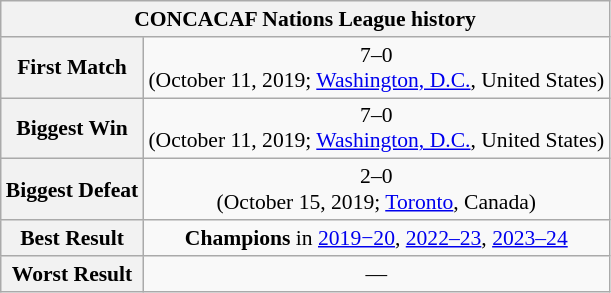<table class="wikitable collapsible collapsed" style="text-align: center;font-size:90%;">
<tr>
<th colspan=2>CONCACAF Nations League history</th>
</tr>
<tr>
<th>First Match</th>
<td> 7–0 <br> (October 11, 2019; <a href='#'>Washington, D.C.</a>, United States)</td>
</tr>
<tr>
<th>Biggest Win</th>
<td> 7–0 <br> (October 11, 2019; <a href='#'>Washington, D.C.</a>, United States)</td>
</tr>
<tr>
<th>Biggest Defeat</th>
<td> 2–0 <br> (October 15, 2019; <a href='#'>Toronto</a>, Canada)</td>
</tr>
<tr>
<th>Best Result</th>
<td><strong>Champions</strong> in <a href='#'>2019−20</a>, <a href='#'>2022–23</a>, <a href='#'>2023–24</a></td>
</tr>
<tr>
<th>Worst Result</th>
<td>—</td>
</tr>
</table>
